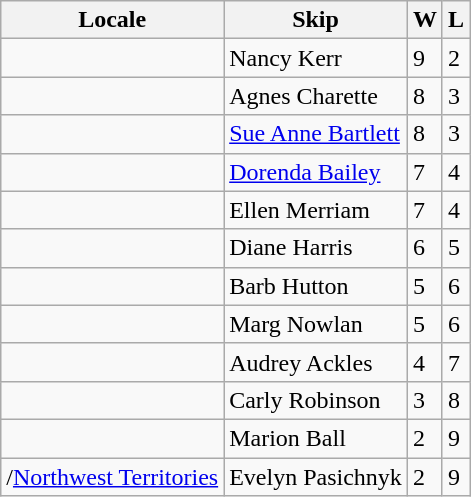<table class="wikitable" border="1">
<tr>
<th>Locale</th>
<th>Skip</th>
<th>W</th>
<th>L</th>
</tr>
<tr>
<td></td>
<td>Nancy Kerr</td>
<td>9</td>
<td>2</td>
</tr>
<tr>
<td></td>
<td>Agnes Charette</td>
<td>8</td>
<td>3</td>
</tr>
<tr>
<td></td>
<td><a href='#'>Sue Anne Bartlett</a></td>
<td>8</td>
<td>3</td>
</tr>
<tr>
<td></td>
<td><a href='#'>Dorenda Bailey</a></td>
<td>7</td>
<td>4</td>
</tr>
<tr>
<td></td>
<td>Ellen Merriam</td>
<td>7</td>
<td>4</td>
</tr>
<tr>
<td></td>
<td>Diane Harris</td>
<td>6</td>
<td>5</td>
</tr>
<tr>
<td></td>
<td>Barb Hutton</td>
<td>5</td>
<td>6</td>
</tr>
<tr>
<td></td>
<td>Marg Nowlan</td>
<td>5</td>
<td>6</td>
</tr>
<tr>
<td></td>
<td>Audrey Ackles</td>
<td>4</td>
<td>7</td>
</tr>
<tr>
<td></td>
<td>Carly Robinson</td>
<td>3</td>
<td>8</td>
</tr>
<tr>
<td></td>
<td>Marion Ball</td>
<td>2</td>
<td>9</td>
</tr>
<tr>
<td>/<a href='#'>Northwest Territories</a></td>
<td>Evelyn Pasichnyk</td>
<td>2</td>
<td>9</td>
</tr>
</table>
